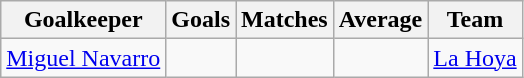<table class="wikitable">
<tr>
<th>Goalkeeper</th>
<th>Goals</th>
<th>Matches</th>
<th>Average</th>
<th>Team</th>
</tr>
<tr>
<td> <a href='#'>Miguel Navarro</a></td>
<td></td>
<td></td>
<td></td>
<td><a href='#'>La Hoya</a></td>
</tr>
</table>
